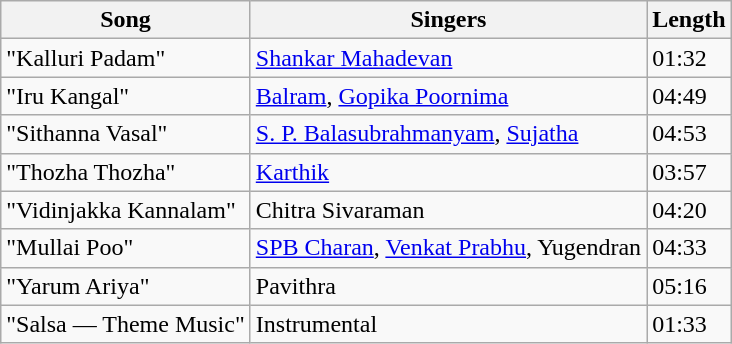<table class="wikitable">
<tr>
<th>Song</th>
<th>Singers</th>
<th>Length</th>
</tr>
<tr>
<td>"Kalluri Padam"</td>
<td><a href='#'>Shankar Mahadevan</a></td>
<td>01:32</td>
</tr>
<tr>
<td>"Iru Kangal"</td>
<td><a href='#'>Balram</a>, <a href='#'>Gopika Poornima</a></td>
<td>04:49</td>
</tr>
<tr>
<td>"Sithanna Vasal"</td>
<td><a href='#'>S. P. Balasubrahmanyam</a>, <a href='#'>Sujatha</a></td>
<td>04:53</td>
</tr>
<tr>
<td>"Thozha Thozha"</td>
<td><a href='#'>Karthik</a></td>
<td>03:57</td>
</tr>
<tr>
<td>"Vidinjakka Kannalam"</td>
<td>Chitra Sivaraman</td>
<td>04:20</td>
</tr>
<tr>
<td>"Mullai Poo"</td>
<td><a href='#'>SPB Charan</a>, <a href='#'>Venkat Prabhu</a>, Yugendran</td>
<td>04:33</td>
</tr>
<tr>
<td>"Yarum Ariya"</td>
<td>Pavithra</td>
<td>05:16</td>
</tr>
<tr>
<td>"Salsa — Theme Music"</td>
<td>Instrumental</td>
<td>01:33</td>
</tr>
</table>
